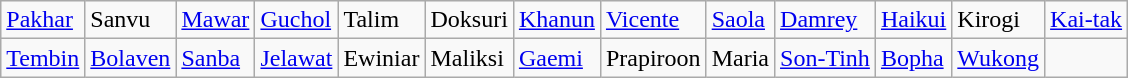<table class="wikitable">
<tr>
<td><a href='#'>Pakhar</a></td>
<td>Sanvu</td>
<td><a href='#'>Mawar</a></td>
<td><a href='#'>Guchol</a></td>
<td>Talim</td>
<td>Doksuri</td>
<td><a href='#'>Khanun</a></td>
<td><a href='#'>Vicente</a></td>
<td><a href='#'>Saola</a></td>
<td><a href='#'>Damrey</a></td>
<td><a href='#'>Haikui</a></td>
<td>Kirogi</td>
<td><a href='#'>Kai-tak</a></td>
</tr>
<tr>
<td><a href='#'>Tembin</a></td>
<td><a href='#'>Bolaven</a></td>
<td><a href='#'>Sanba</a></td>
<td><a href='#'>Jelawat</a></td>
<td>Ewiniar</td>
<td>Maliksi</td>
<td><a href='#'>Gaemi</a></td>
<td>Prapiroon</td>
<td>Maria</td>
<td><a href='#'>Son-Tinh</a></td>
<td><a href='#'>Bopha</a></td>
<td><a href='#'>Wukong</a></td>
</tr>
</table>
